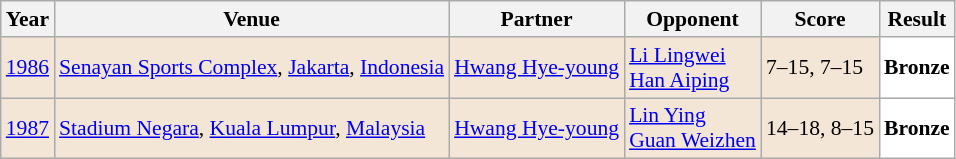<table class="sortable wikitable" style="font-size:90%;">
<tr>
<th>Year</th>
<th>Venue</th>
<th>Partner</th>
<th>Opponent</th>
<th>Score</th>
<th>Result</th>
</tr>
<tr style="background:#F3E6D7">
<td align="center"><a href='#'>1986</a></td>
<td align="left"><a href='#'>Senayan Sports Complex</a>, <a href='#'>Jakarta</a>, <a href='#'>Indonesia</a></td>
<td align="left"> <a href='#'>Hwang Hye-young</a></td>
<td align="left"> <a href='#'>Li Lingwei</a><br> <a href='#'>Han Aiping</a></td>
<td align="left">7–15, 7–15</td>
<td style="text-align:left; background: white"> <strong>Bronze</strong></td>
</tr>
<tr style="background:#F3E6D7">
<td align="center"><a href='#'>1987</a></td>
<td align="left"><a href='#'>Stadium Negara</a>, <a href='#'>Kuala Lumpur</a>, <a href='#'>Malaysia</a></td>
<td align="left"> <a href='#'>Hwang Hye-young</a></td>
<td align="left"> <a href='#'>Lin Ying</a><br> <a href='#'>Guan Weizhen</a></td>
<td align="left">14–18, 8–15</td>
<td style="text-align:left; background: white"> <strong>Bronze</strong></td>
</tr>
</table>
